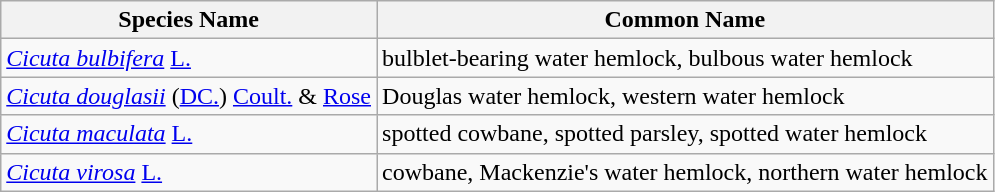<table class="wikitable">
<tr>
<th>Species Name</th>
<th>Common Name</th>
</tr>
<tr>
<td><em><a href='#'>Cicuta bulbifera</a></em> <a href='#'>L.</a></td>
<td>bulblet-bearing water hemlock, bulbous water hemlock</td>
</tr>
<tr>
<td><em><a href='#'>Cicuta douglasii</a></em> (<a href='#'>DC.</a>) <a href='#'>Coult.</a> & <a href='#'>Rose</a></td>
<td>Douglas water hemlock, western water hemlock</td>
</tr>
<tr>
<td><em><a href='#'>Cicuta maculata</a></em> <a href='#'>L.</a></td>
<td>spotted cowbane, spotted parsley, spotted water hemlock</td>
</tr>
<tr>
<td><em><a href='#'>Cicuta virosa</a></em> <a href='#'>L.</a></td>
<td>cowbane, Mackenzie's water hemlock, northern water hemlock</td>
</tr>
</table>
